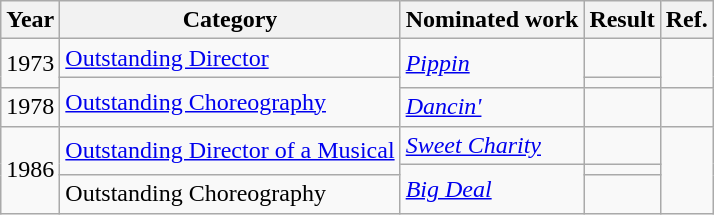<table class="wikitable">
<tr>
<th>Year</th>
<th>Category</th>
<th>Nominated work</th>
<th>Result</th>
<th>Ref.</th>
</tr>
<tr>
<td rowspan="2">1973</td>
<td><a href='#'>Outstanding Director</a></td>
<td rowspan="2"><em><a href='#'>Pippin</a></em></td>
<td></td>
<td align="center" rowspan="2"></td>
</tr>
<tr>
<td rowspan="2"><a href='#'>Outstanding Choreography</a></td>
<td></td>
</tr>
<tr>
<td>1978</td>
<td><em><a href='#'>Dancin'</a></em></td>
<td></td>
<td align="center"></td>
</tr>
<tr>
<td rowspan="3">1986</td>
<td rowspan="2"><a href='#'>Outstanding Director of a Musical</a></td>
<td><em><a href='#'>Sweet Charity</a></em></td>
<td></td>
<td align="center" rowspan="3"></td>
</tr>
<tr>
<td rowspan="2"><em><a href='#'>Big Deal</a></em></td>
<td></td>
</tr>
<tr>
<td>Outstanding Choreography</td>
<td></td>
</tr>
</table>
